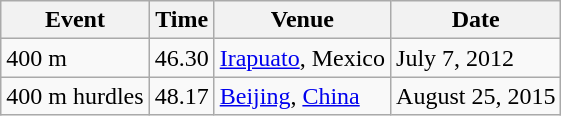<table class="wikitable">
<tr>
<th>Event</th>
<th>Time</th>
<th>Venue</th>
<th>Date</th>
</tr>
<tr>
<td>400 m</td>
<td>46.30</td>
<td><a href='#'>Irapuato</a>, Mexico</td>
<td>July 7, 2012</td>
</tr>
<tr>
<td>400 m hurdles</td>
<td>48.17</td>
<td><a href='#'>Beijing</a>, <a href='#'>China</a></td>
<td>August 25, 2015</td>
</tr>
</table>
